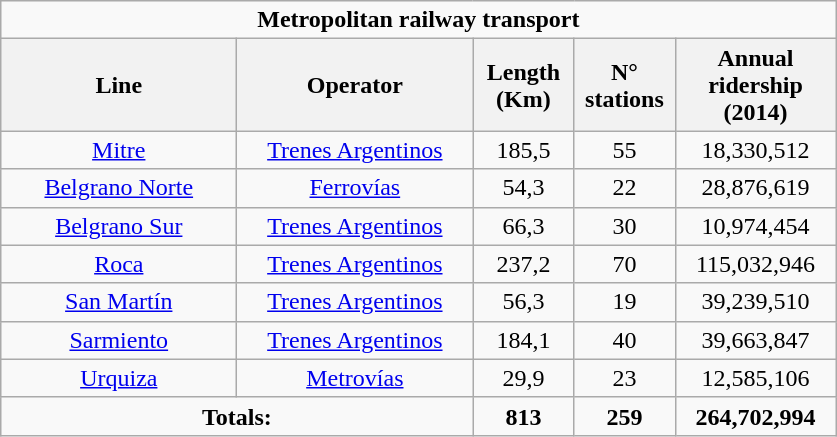<table class="wikitable" style="text-align:center">
<tr>
<td colspan=5 style="text-align:center;"><strong>Metropolitan railway transport</strong></td>
</tr>
<tr>
<th width=150px>Line</th>
<th width=150px>Operator</th>
<th width=60px>Length (Km)</th>
<th width=60px>N° stations</th>
<th width=100px>Annual ridership (2014)</th>
</tr>
<tr>
<td><a href='#'>Mitre</a></td>
<td><a href='#'>Trenes Argentinos</a></td>
<td>185,5</td>
<td>55</td>
<td>18,330,512</td>
</tr>
<tr>
<td><a href='#'>Belgrano Norte</a></td>
<td><a href='#'>Ferrovías</a></td>
<td>54,3</td>
<td>22</td>
<td>28,876,619</td>
</tr>
<tr>
<td><a href='#'>Belgrano Sur</a></td>
<td><a href='#'>Trenes Argentinos</a></td>
<td>66,3</td>
<td>30</td>
<td>10,974,454</td>
</tr>
<tr>
<td><a href='#'>Roca</a></td>
<td><a href='#'>Trenes Argentinos</a></td>
<td>237,2</td>
<td>70</td>
<td>115,032,946</td>
</tr>
<tr>
<td><a href='#'>San Martín</a></td>
<td><a href='#'>Trenes Argentinos</a></td>
<td>56,3</td>
<td>19</td>
<td>39,239,510</td>
</tr>
<tr>
<td><a href='#'>Sarmiento</a></td>
<td><a href='#'>Trenes Argentinos</a></td>
<td>184,1</td>
<td>40</td>
<td>39,663,847</td>
</tr>
<tr>
<td><a href='#'>Urquiza</a></td>
<td><a href='#'>Metrovías</a></td>
<td>29,9</td>
<td>23</td>
<td>12,585,106</td>
</tr>
<tr>
<td colspan=2><strong>Totals:</strong></td>
<td><strong>813</strong></td>
<td><strong>259</strong></td>
<td><strong>264,702,994</strong></td>
</tr>
</table>
